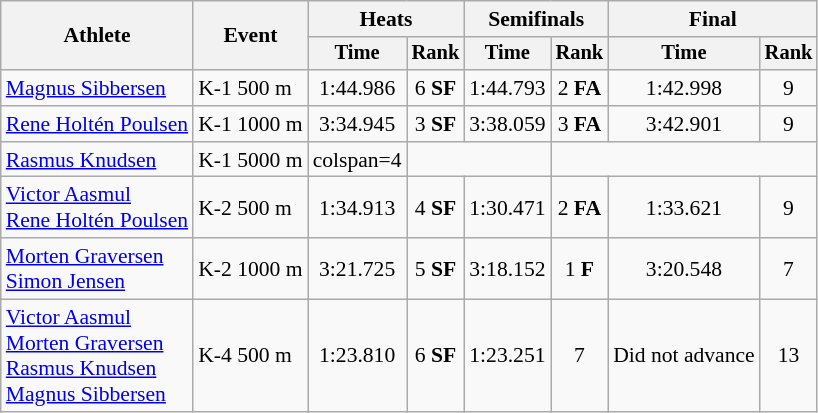<table class=wikitable style="font-size:90%">
<tr>
<th rowspan="2">Athlete</th>
<th rowspan="2">Event</th>
<th colspan=2>Heats</th>
<th colspan=2>Semifinals</th>
<th colspan=2>Final</th>
</tr>
<tr style="font-size:95%">
<th>Time</th>
<th>Rank</th>
<th>Time</th>
<th>Rank</th>
<th>Time</th>
<th>Rank</th>
</tr>
<tr align=center>
<td align=left><a href='#'>Magnus Sibbersen</a></td>
<td align=left>K-1 500 m</td>
<td>1:44.986</td>
<td>6 <strong>SF</strong></td>
<td>1:44.793</td>
<td>2 <strong>FA</strong></td>
<td>1:42.998</td>
<td>9</td>
</tr>
<tr align=center>
<td align=left><a href='#'>Rene Holtén Poulsen</a></td>
<td align=left>K-1 1000 m</td>
<td>3:34.945</td>
<td>3 <strong>SF</strong></td>
<td>3:38.059</td>
<td>3 <strong>FA</strong></td>
<td>3:42.901</td>
<td>9</td>
</tr>
<tr align=center>
<td align=left><a href='#'>Rasmus Knudsen</a></td>
<td align=left>K-1 5000 m</td>
<td>colspan=4</td>
<td colspan=2></td>
</tr>
<tr align=center>
<td align=left><a href='#'>Victor Aasmul</a><br><a href='#'>Rene Holtén Poulsen</a></td>
<td align=left>K-2 500 m</td>
<td>1:34.913</td>
<td>4 <strong>SF</strong></td>
<td>1:30.471</td>
<td>2 <strong>FA</strong></td>
<td>1:33.621</td>
<td>9</td>
</tr>
<tr align=center>
<td align=left><a href='#'>Morten Graversen</a><br><a href='#'>Simon Jensen</a></td>
<td align=left>K-2 1000 m</td>
<td>3:21.725</td>
<td>5 <strong>SF</strong></td>
<td>3:18.152</td>
<td>1 <strong>F</strong></td>
<td>3:20.548</td>
<td>7</td>
</tr>
<tr align=center>
<td align=left><a href='#'>Victor Aasmul</a><br><a href='#'>Morten Graversen</a><br><a href='#'>Rasmus Knudsen</a><br><a href='#'>Magnus Sibbersen</a></td>
<td align=left>K-4 500 m</td>
<td>1:23.810</td>
<td>6 <strong>SF</strong></td>
<td>1:23.251</td>
<td>7</td>
<td>Did not advance</td>
<td>13</td>
</tr>
</table>
